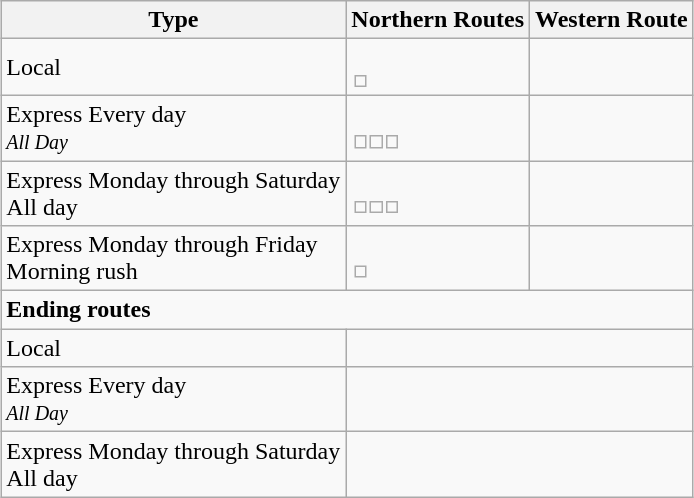<table class="wikitable" style="margin: 1em auto;">
<tr>
<th>Type</th>
<th>Northern Routes</th>
<th>Western Route</th>
</tr>
<tr>
<td>Local</td>
<td><br><table style="border:0px;">
<tr>
<td></td>
</tr>
</table>
</td>
<td></td>
</tr>
<tr>
<td>Express Every day <br> <small> <em>All Day</em> </small></td>
<td><br><table style="border:0px;">
<tr>
<td></td>
<td></td>
<td></td>
</tr>
</table>
</td>
<td></td>
</tr>
<tr>
<td>Express Monday through Saturday<br>All day</td>
<td><br><table style="border:0px;">
<tr>
<td></td>
<td></td>
<td></td>
</tr>
</table>
</td>
<td></td>
</tr>
<tr>
<td>Express Monday through Friday<br>Morning rush</td>
<td><br><table style="border:0px;">
<tr>
<td></td>
</tr>
</table>
</td>
<td></td>
</tr>
<tr>
<td colspan="8"><strong>Ending routes</strong></td>
</tr>
<tr>
<td>Local</td>
<td colspan="7"></td>
</tr>
<tr>
<td>Express Every day <br> <small> <em>All Day</em> </small></td>
<td colspan="7"></td>
</tr>
<tr>
<td>Express Monday through Saturday<br>All day</td>
<td colspan="7">   </td>
</tr>
</table>
